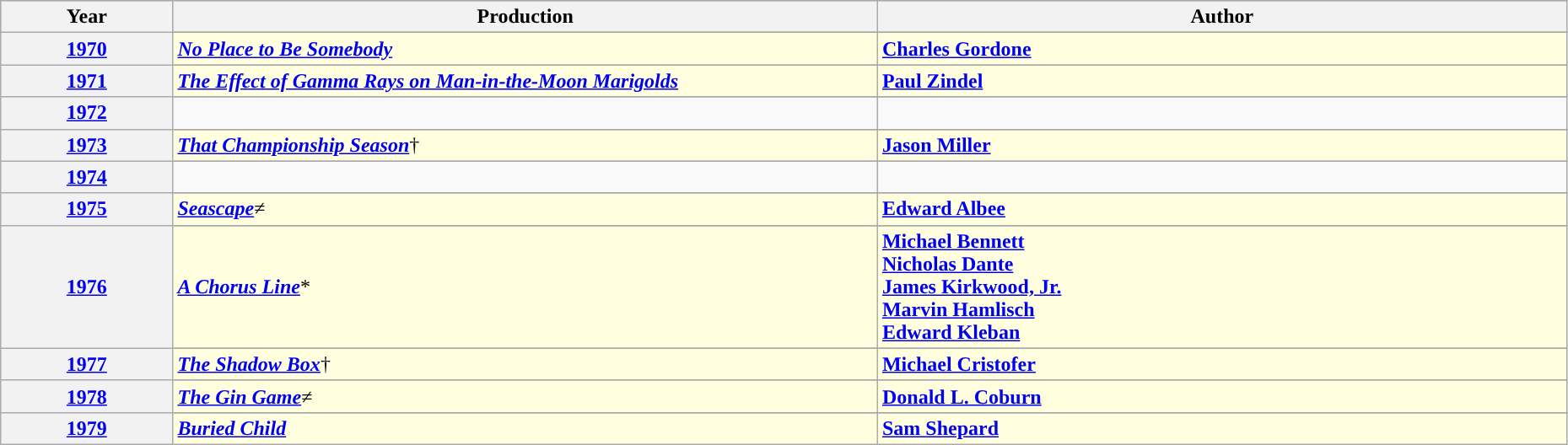<table class="wikitable" style="width:98%">
<tr style="background:#bebebe;">
<th style="width:11%;">Year</th>
<th style="width:45%;">Production</th>
<th style="width:44%;">Author</th>
</tr>
<tr>
<th rowspan="2" style="text-align:center"><strong><a href='#'>1970</a></strong></th>
</tr>
<tr style="background-color:lightyellow;">
<td><strong><em><a href='#'>No Place to Be Somebody</a></em></strong></td>
<td><strong><a href='#'>Charles Gordone</a></strong></td>
</tr>
<tr>
<th rowspan="2" style="text-align:center"><strong><a href='#'>1971</a></strong></th>
</tr>
<tr style="background-color:lightyellow;">
<td><strong><em><a href='#'>The Effect of Gamma Rays on Man-in-the-Moon Marigolds</a></em></strong></td>
<td><strong><a href='#'>Paul Zindel</a></strong></td>
</tr>
<tr>
<th rowspan="2" style="text-align:center"><strong><a href='#'>1972</a></strong></th>
</tr>
<tr style="background:">
<td></td>
<td></td>
</tr>
<tr>
<th rowspan="2" style="text-align:center"><strong><a href='#'>1973</a></strong></th>
</tr>
<tr style="background-color:lightyellow;">
<td><strong><em><a href='#'>That Championship Season</a></em></strong>†</td>
<td><strong><a href='#'>Jason Miller</a></strong></td>
</tr>
<tr>
<th rowspan="2" style="text-align:center"><strong><a href='#'>1974</a></strong></th>
</tr>
<tr style="background:">
<td></td>
<td></td>
</tr>
<tr>
<th rowspan="2" style="text-align:center"><strong><a href='#'>1975</a></strong></th>
</tr>
<tr style="background-color:lightyellow;">
<td><strong><em><a href='#'>Seascape</a></em></strong>≠</td>
<td><strong><a href='#'>Edward Albee</a></strong></td>
</tr>
<tr>
<th rowspan="2" style="text-align:center"><strong><a href='#'>1976</a></strong></th>
</tr>
<tr style="background-color:lightyellow;">
<td><strong><em><a href='#'>A Chorus Line</a></em></strong>*</td>
<td><strong><a href='#'>Michael Bennett</a> <br> <a href='#'>Nicholas Dante</a> <br> <a href='#'>James Kirkwood, Jr.</a> <br> <a href='#'>Marvin Hamlisch</a> <br> <a href='#'>Edward Kleban</a></strong></td>
</tr>
<tr>
<th rowspan="2" style="text-align:center"><strong><a href='#'>1977</a></strong></th>
</tr>
<tr style="background-color:lightyellow;">
<td><strong><em><a href='#'>The Shadow Box</a></em></strong>†</td>
<td><strong><a href='#'>Michael Cristofer</a></strong></td>
</tr>
<tr>
<th rowspan="2" style="text-align:center"><strong><a href='#'>1978</a></strong></th>
</tr>
<tr style="background-color:lightyellow;">
<td><strong><em><a href='#'>The Gin Game</a></em></strong>≠</td>
<td><strong><a href='#'>Donald L. Coburn</a></strong></td>
</tr>
<tr>
<th rowspan="2" style="text-align:center"><strong><a href='#'>1979</a></strong></th>
</tr>
<tr style="background-color:lightyellow;">
<td><strong><em><a href='#'>Buried Child</a></em></strong></td>
<td><strong><a href='#'>Sam Shepard</a></strong></td>
</tr>
</table>
